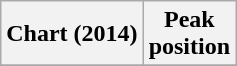<table class="wikitable plainrowheaders" style="text-align:center">
<tr>
<th>Chart (2014)</th>
<th>Peak<br>position</th>
</tr>
<tr>
</tr>
</table>
